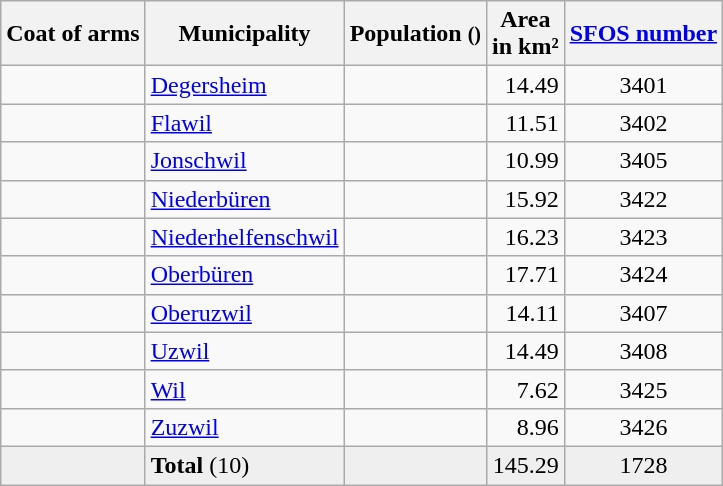<table class="wikitable">
<tr>
<th>Coat of arms</th>
<th>Municipality</th>
<th>Population <small> ()</small></th>
<th>Area<br>in km²</th>
<th><a href='#'>SFOS number</a></th>
</tr>
<tr>
<td align="center"></td>
<td><a href='#'>Degersheim</a></td>
<td align="center"></td>
<td align="right">14.49</td>
<td align="center">3401</td>
</tr>
<tr>
<td align="center"></td>
<td><a href='#'>Flawil</a></td>
<td align="center"></td>
<td align="right">11.51</td>
<td align="center">3402</td>
</tr>
<tr>
<td align="center"></td>
<td><a href='#'>Jonschwil</a></td>
<td align="center"></td>
<td align="right">10.99</td>
<td align="center">3405</td>
</tr>
<tr>
<td align="center"></td>
<td><a href='#'>Niederbüren</a></td>
<td align="center"></td>
<td align="right">15.92</td>
<td align="center">3422</td>
</tr>
<tr>
<td align="center"></td>
<td><a href='#'>Niederhelfenschwil</a></td>
<td align="center"></td>
<td align="right">16.23</td>
<td align="center">3423</td>
</tr>
<tr>
<td align="center"></td>
<td><a href='#'>Oberbüren</a></td>
<td align="center"></td>
<td align="right">17.71</td>
<td align="center">3424</td>
</tr>
<tr>
<td align="center"></td>
<td><a href='#'>Oberuzwil</a></td>
<td align="center"></td>
<td align="right">14.11</td>
<td align="center">3407</td>
</tr>
<tr>
<td align="center"></td>
<td><a href='#'>Uzwil</a></td>
<td align="center"></td>
<td align="right">14.49</td>
<td align="center">3408</td>
</tr>
<tr>
<td align="center"></td>
<td><a href='#'>Wil</a></td>
<td align="center"></td>
<td align="right">7.62</td>
<td align="center">3425</td>
</tr>
<tr>
<td align="center"></td>
<td><a href='#'>Zuzwil</a></td>
<td align="center"></td>
<td align="right">8.96</td>
<td align="center">3426</td>
</tr>
<tr style="background-color:#EFEFEF;">
<td align="center"></td>
<td><strong>Total</strong> (10)</td>
<td align="center"></td>
<td align="right">145.29</td>
<td align="center">1728</td>
</tr>
</table>
